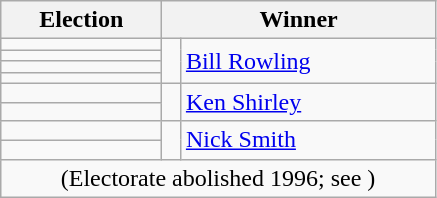<table class=wikitable>
<tr>
<th width=100>Election</th>
<th width=175 colspan=2>Winner</th>
</tr>
<tr>
<td></td>
<td rowspan=4 width=5 bgcolor=></td>
<td rowspan=4><a href='#'>Bill Rowling</a></td>
</tr>
<tr>
<td></td>
</tr>
<tr>
<td></td>
</tr>
<tr>
<td></td>
</tr>
<tr>
<td></td>
<td rowspan=2 bgcolor=></td>
<td rowspan=2><a href='#'>Ken Shirley</a></td>
</tr>
<tr>
<td></td>
</tr>
<tr>
<td></td>
<td rowspan=2 bgcolor=></td>
<td rowspan=2><a href='#'>Nick Smith</a></td>
</tr>
<tr>
<td></td>
</tr>
<tr>
<td colspan=3 align=center><span>(Electorate abolished 1996; see )</span></td>
</tr>
</table>
